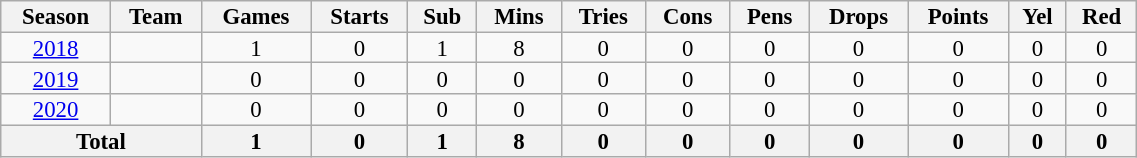<table class="wikitable" style="text-align:center; line-height:90%; font-size:95%; width:60%;">
<tr>
<th>Season</th>
<th>Team</th>
<th>Games</th>
<th>Starts</th>
<th>Sub</th>
<th>Mins</th>
<th>Tries</th>
<th>Cons</th>
<th>Pens</th>
<th>Drops</th>
<th>Points</th>
<th>Yel</th>
<th>Red</th>
</tr>
<tr>
<td><a href='#'>2018</a></td>
<td></td>
<td>1</td>
<td>0</td>
<td>1</td>
<td>8</td>
<td>0</td>
<td>0</td>
<td>0</td>
<td>0</td>
<td>0</td>
<td>0</td>
<td>0</td>
</tr>
<tr>
<td><a href='#'>2019</a></td>
<td></td>
<td>0</td>
<td>0</td>
<td>0</td>
<td>0</td>
<td>0</td>
<td>0</td>
<td>0</td>
<td>0</td>
<td>0</td>
<td>0</td>
<td>0</td>
</tr>
<tr>
<td><a href='#'>2020</a></td>
<td></td>
<td>0</td>
<td>0</td>
<td>0</td>
<td>0</td>
<td>0</td>
<td>0</td>
<td>0</td>
<td>0</td>
<td>0</td>
<td>0</td>
<td>0</td>
</tr>
<tr>
<th colspan="2">Total</th>
<th>1</th>
<th>0</th>
<th>1</th>
<th>8</th>
<th>0</th>
<th>0</th>
<th>0</th>
<th>0</th>
<th>0</th>
<th>0</th>
<th>0</th>
</tr>
</table>
